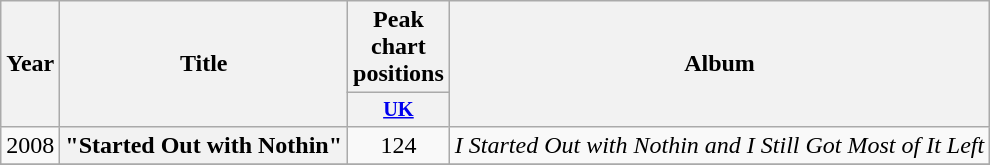<table class="wikitable plainrowheaders" style="text-align:center;">
<tr>
<th scope="col" rowspan="2">Year</th>
<th scope="col" rowspan="2">Title</th>
<th scope="col" colspan="1">Peak chart positions</th>
<th scope="col" rowspan="2">Album</th>
</tr>
<tr>
<th scope="col" style="width:3em;font-size:85%;"><a href='#'>UK</a><br></th>
</tr>
<tr>
<td>2008</td>
<th scope="row">"Started Out with Nothin"</th>
<td>124</td>
<td><em>I Started Out with Nothin and I Still Got Most of It Left</em></td>
</tr>
<tr>
</tr>
</table>
